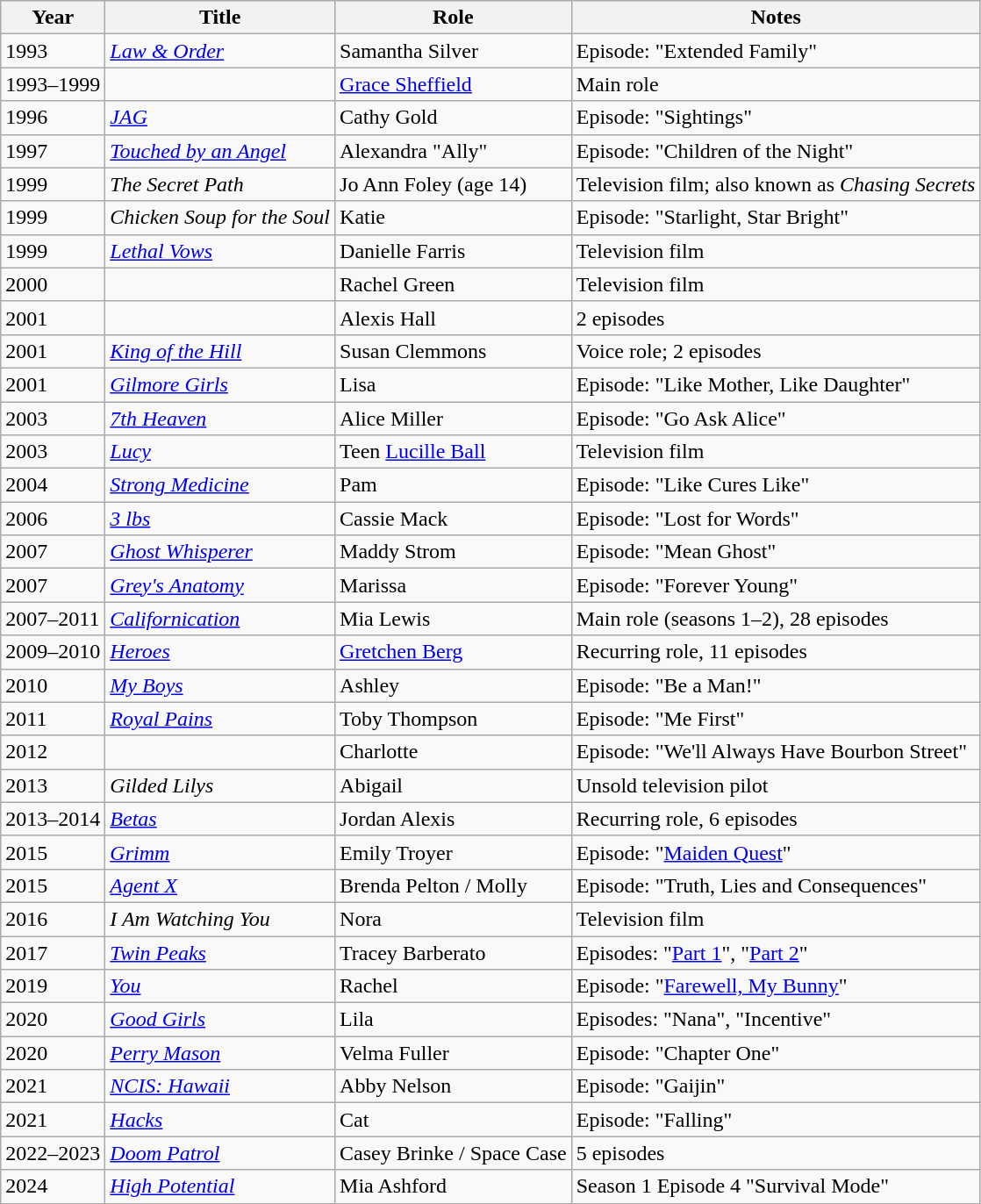<table class = "wikitable sortable">
<tr>
<th>Year</th>
<th>Title</th>
<th>Role</th>
<th class = "unsortable">Notes</th>
</tr>
<tr>
<td>1993</td>
<td><em><a href='#'>Law & Order</a></em></td>
<td>Samantha Silver</td>
<td>Episode: "Extended Family"</td>
</tr>
<tr>
<td>1993–1999</td>
<td><em></em></td>
<td><a href='#'>Grace Sheffield</a></td>
<td>Main role</td>
</tr>
<tr>
<td>1996</td>
<td><em><a href='#'>JAG</a></em></td>
<td>Cathy Gold</td>
<td>Episode: "Sightings"</td>
</tr>
<tr>
<td>1997</td>
<td><em><a href='#'>Touched by an Angel</a></em></td>
<td>Alexandra "Ally"</td>
<td>Episode: "Children of the Night"</td>
</tr>
<tr>
<td>1999</td>
<td><em>The Secret Path</em></td>
<td>Jo Ann Foley (age 14)</td>
<td>Television film; also known as <em>Chasing Secrets</em></td>
</tr>
<tr>
<td>1999</td>
<td><em>Chicken Soup for the Soul</em></td>
<td>Katie</td>
<td>Episode: "Starlight, Star Bright"</td>
</tr>
<tr>
<td>1999</td>
<td><em><a href='#'>Lethal Vows</a></em></td>
<td>Danielle Farris</td>
<td>Television film</td>
</tr>
<tr>
<td>2000</td>
<td><em></em></td>
<td>Rachel Green</td>
<td>Television film</td>
</tr>
<tr>
<td>2001</td>
<td><em></em></td>
<td>Alexis Hall</td>
<td>2 episodes</td>
</tr>
<tr>
<td>2001</td>
<td><em><a href='#'>King of the Hill</a></em></td>
<td>Susan Clemmons</td>
<td>Voice role; 2 episodes</td>
</tr>
<tr>
<td>2001</td>
<td><em><a href='#'>Gilmore Girls</a></em></td>
<td>Lisa</td>
<td>Episode: "Like Mother, Like Daughter"</td>
</tr>
<tr>
<td>2003</td>
<td><em><a href='#'>7th Heaven</a></em></td>
<td>Alice Miller</td>
<td>Episode: "Go Ask Alice"</td>
</tr>
<tr>
<td>2003</td>
<td><em><a href='#'>Lucy</a></em></td>
<td>Teen <a href='#'>Lucille Ball</a></td>
<td>Television film</td>
</tr>
<tr>
<td>2004</td>
<td><em><a href='#'>Strong Medicine</a></em></td>
<td>Pam</td>
<td>Episode: "Like Cures Like"</td>
</tr>
<tr>
<td>2006</td>
<td><em><a href='#'>3 lbs</a></em></td>
<td>Cassie Mack</td>
<td>Episode: "Lost for Words"</td>
</tr>
<tr>
<td>2007</td>
<td><em><a href='#'>Ghost Whisperer</a></em></td>
<td>Maddy Strom</td>
<td>Episode: "Mean Ghost"</td>
</tr>
<tr>
<td>2007</td>
<td><em><a href='#'>Grey's Anatomy</a></em></td>
<td>Marissa</td>
<td>Episode: "Forever Young"</td>
</tr>
<tr>
<td>2007–2011</td>
<td><em><a href='#'>Californication</a></em></td>
<td>Mia Lewis</td>
<td>Main role (seasons 1–2), 28 episodes</td>
</tr>
<tr>
<td>2009–2010</td>
<td><em><a href='#'>Heroes</a></em></td>
<td><a href='#'>Gretchen Berg</a></td>
<td>Recurring role, 11 episodes</td>
</tr>
<tr>
<td>2010</td>
<td><em><a href='#'>My Boys</a></em></td>
<td>Ashley</td>
<td>Episode: "Be a Man!"</td>
</tr>
<tr>
<td>2011</td>
<td><em><a href='#'>Royal Pains</a></em></td>
<td>Toby Thompson</td>
<td>Episode: "Me First"</td>
</tr>
<tr>
<td>2012</td>
<td><em></em></td>
<td>Charlotte</td>
<td>Episode: "We'll Always Have Bourbon Street"</td>
</tr>
<tr>
<td>2013</td>
<td><em>Gilded Lilys</em></td>
<td>Abigail</td>
<td>Unsold television pilot</td>
</tr>
<tr>
<td>2013–2014</td>
<td><em><a href='#'>Betas</a></em></td>
<td>Jordan Alexis</td>
<td>Recurring role, 6 episodes</td>
</tr>
<tr>
<td>2015</td>
<td><em><a href='#'>Grimm</a></em></td>
<td>Emily Troyer</td>
<td>Episode: "<a href='#'>Maiden Quest</a>"</td>
</tr>
<tr>
<td>2015</td>
<td><em><a href='#'>Agent X</a></em></td>
<td>Brenda Pelton / Molly</td>
<td>Episode: "Truth, Lies and Consequences"</td>
</tr>
<tr>
<td>2016</td>
<td><em>I Am Watching You</em></td>
<td>Nora</td>
<td>Television film</td>
</tr>
<tr>
<td>2017</td>
<td><em><a href='#'>Twin Peaks</a></em></td>
<td>Tracey Barberato</td>
<td>Episodes: "<a href='#'>Part 1</a>", "<a href='#'>Part 2</a>"</td>
</tr>
<tr>
<td>2019</td>
<td><em><a href='#'>You</a></em></td>
<td>Rachel</td>
<td>Episode: "<a href='#'>Farewell, My Bunny</a>"</td>
</tr>
<tr>
<td>2020</td>
<td><em><a href='#'>Good Girls</a></em></td>
<td>Lila</td>
<td>Episodes: "Nana", "Incentive"</td>
</tr>
<tr>
<td>2020</td>
<td><em><a href='#'>Perry Mason</a></em></td>
<td>Velma Fuller</td>
<td>Episode: "Chapter One"</td>
</tr>
<tr>
<td>2021</td>
<td><em><a href='#'>NCIS: Hawaii</a></em></td>
<td>Abby Nelson</td>
<td>Episode: "Gaijin"</td>
</tr>
<tr>
<td>2021</td>
<td><em><a href='#'>Hacks</a></em></td>
<td>Cat</td>
<td>Episode: "Falling"</td>
</tr>
<tr>
<td>2022–2023</td>
<td><em><a href='#'>Doom Patrol</a></em></td>
<td>Casey Brinke / Space Case</td>
<td>5 episodes</td>
</tr>
<tr>
<td>2024</td>
<td><em><a href='#'>High Potential</a></em></td>
<td>Mia Ashford</td>
<td>Season 1 Episode 4 "Survival Mode"</td>
</tr>
</table>
